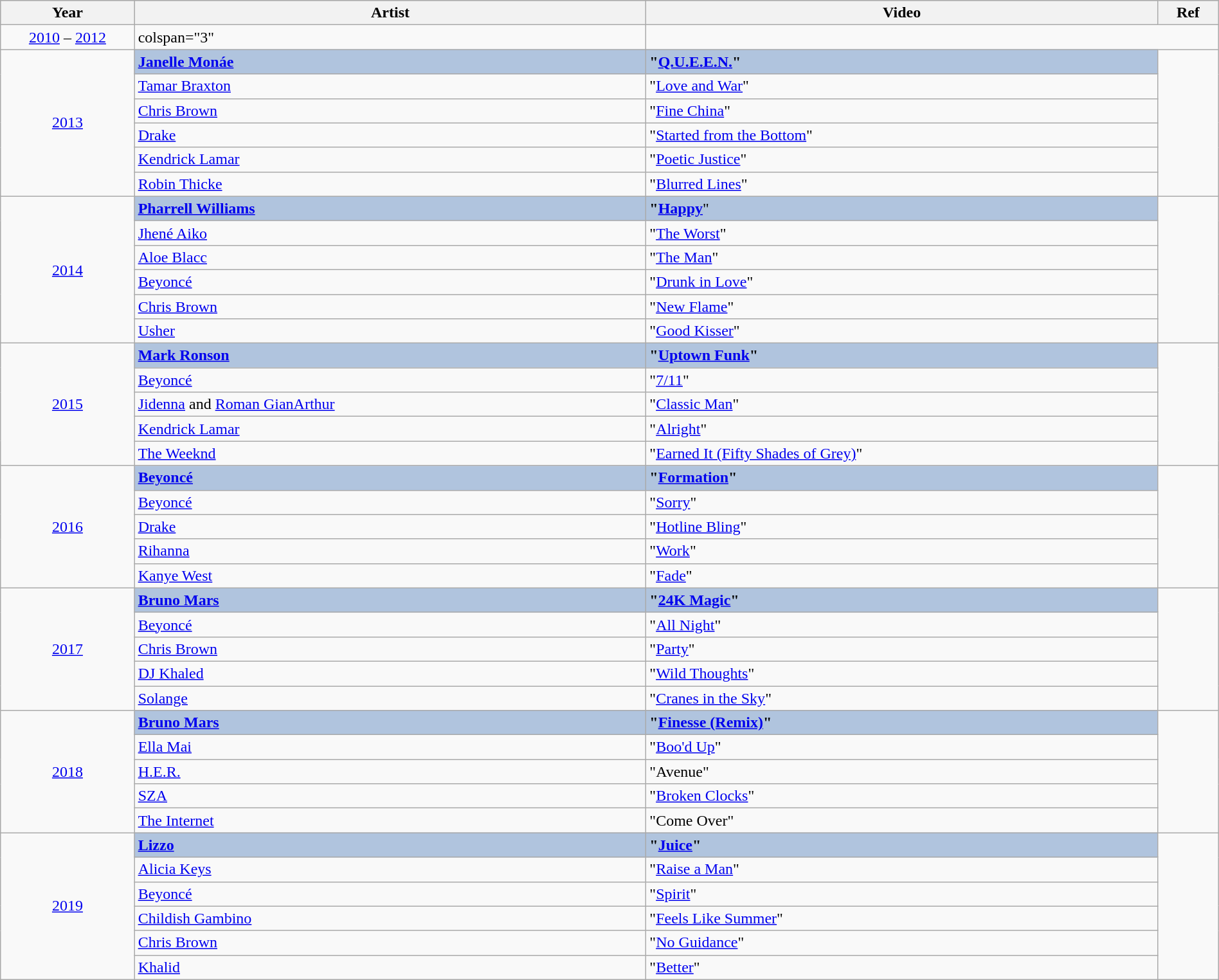<table class="wikitable" style="width:100%;">
<tr style="background:#bebebe;">
<th style="width:11%;">Year</th>
<th style="width:42%;">Artist</th>
<th style="width:42%;">Video</th>
<th style="width:5%;">Ref</th>
</tr>
<tr>
<td align="center"><a href='#'>2010</a> – <a href='#'>2012</a></td>
<td>colspan="3" </td>
</tr>
<tr>
<td rowspan="6" align="center"><a href='#'>2013</a></td>
<td style="background:#B0C4DE"><strong><a href='#'>Janelle Monáe</a> </strong></td>
<td style="background:#B0C4DE"><strong>"<a href='#'>Q.U.E.E.N.</a>"</strong></td>
<td rowspan="6" align="center"></td>
</tr>
<tr>
<td><a href='#'>Tamar Braxton</a></td>
<td>"<a href='#'>Love and War</a>"</td>
</tr>
<tr>
<td><a href='#'>Chris Brown</a></td>
<td>"<a href='#'>Fine China</a>"</td>
</tr>
<tr>
<td><a href='#'>Drake</a></td>
<td>"<a href='#'>Started from the Bottom</a>"</td>
</tr>
<tr>
<td><a href='#'>Kendrick Lamar</a> </td>
<td>"<a href='#'>Poetic Justice</a>"</td>
</tr>
<tr>
<td><a href='#'>Robin Thicke</a> </td>
<td>"<a href='#'>Blurred Lines</a>"</td>
</tr>
<tr>
<td rowspan="6" align="center"><a href='#'>2014</a></td>
<td style="background:#B0C4DE"><strong><a href='#'>Pharrell Williams</a></strong></td>
<td style="background:#B0C4DE"><strong>"<a href='#'>Happy</a></strong>"</td>
<td rowspan="6" align="center"></td>
</tr>
<tr>
<td><a href='#'>Jhené Aiko</a></td>
<td>"<a href='#'>The Worst</a>"</td>
</tr>
<tr>
<td><a href='#'>Aloe Blacc</a></td>
<td>"<a href='#'>The Man</a>"</td>
</tr>
<tr>
<td><a href='#'>Beyoncé</a> </td>
<td>"<a href='#'>Drunk in Love</a>"</td>
</tr>
<tr>
<td><a href='#'>Chris Brown</a> </td>
<td>"<a href='#'>New Flame</a>"</td>
</tr>
<tr>
<td><a href='#'>Usher</a></td>
<td>"<a href='#'>Good Kisser</a>"</td>
</tr>
<tr>
<td rowspan="5" align="center"><a href='#'>2015</a></td>
<td style="background:#B0C4DE"><strong><a href='#'>Mark Ronson</a> </strong></td>
<td style="background:#B0C4DE"><strong>"<a href='#'>Uptown Funk</a>"</strong></td>
<td rowspan="5" align="center"></td>
</tr>
<tr>
<td><a href='#'>Beyoncé</a></td>
<td>"<a href='#'>7/11</a>"</td>
</tr>
<tr>
<td><a href='#'>Jidenna</a> and <a href='#'>Roman GianArthur</a></td>
<td>"<a href='#'>Classic Man</a>"</td>
</tr>
<tr>
<td><a href='#'>Kendrick Lamar</a></td>
<td>"<a href='#'>Alright</a>"</td>
</tr>
<tr>
<td><a href='#'>The Weeknd</a></td>
<td>"<a href='#'>Earned It (Fifty Shades of Grey)</a>"</td>
</tr>
<tr>
<td rowspan="5" align="center"><a href='#'>2016</a></td>
<td style="background:#B0C4DE"><strong><a href='#'>Beyoncé</a></strong></td>
<td style="background:#B0C4DE"><strong>"<a href='#'>Formation</a>"</strong></td>
<td rowspan="5" align="center"></td>
</tr>
<tr>
<td><a href='#'>Beyoncé</a></td>
<td>"<a href='#'>Sorry</a>"</td>
</tr>
<tr>
<td><a href='#'>Drake</a></td>
<td>"<a href='#'>Hotline Bling</a>"</td>
</tr>
<tr>
<td><a href='#'>Rihanna</a> </td>
<td>"<a href='#'>Work</a>"</td>
</tr>
<tr>
<td><a href='#'>Kanye West</a></td>
<td>"<a href='#'>Fade</a>"</td>
</tr>
<tr>
<td rowspan="5" align="center"><a href='#'>2017</a></td>
<td style="background:#B0C4DE"><strong><a href='#'>Bruno Mars</a></strong></td>
<td style="background:#B0C4DE"><strong>"<a href='#'>24K Magic</a>"</strong></td>
<td rowspan="5" align="center"></td>
</tr>
<tr>
<td><a href='#'>Beyoncé</a></td>
<td>"<a href='#'>All Night</a>"</td>
</tr>
<tr>
<td><a href='#'>Chris Brown</a> </td>
<td>"<a href='#'>Party</a>"</td>
</tr>
<tr>
<td><a href='#'>DJ Khaled</a> </td>
<td>"<a href='#'>Wild Thoughts</a>"</td>
</tr>
<tr>
<td><a href='#'>Solange</a></td>
<td>"<a href='#'>Cranes in the Sky</a>"</td>
</tr>
<tr>
<td rowspan="5" align="center"><a href='#'>2018</a></td>
<td style="background:#B0C4DE"><strong><a href='#'>Bruno Mars</a> </strong></td>
<td style="background:#B0C4DE"><strong>"<a href='#'>Finesse (Remix)</a>"</strong></td>
<td rowspan="5" align="center"></td>
</tr>
<tr>
<td><a href='#'>Ella Mai</a></td>
<td>"<a href='#'>Boo'd Up</a>"</td>
</tr>
<tr>
<td><a href='#'>H.E.R.</a></td>
<td>"Avenue"</td>
</tr>
<tr>
<td><a href='#'>SZA</a></td>
<td>"<a href='#'>Broken Clocks</a>"</td>
</tr>
<tr>
<td><a href='#'>The Internet</a></td>
<td>"Come Over"</td>
</tr>
<tr>
<td rowspan="6" align="center"><a href='#'>2019</a></td>
<td style="background:#B0C4DE"><strong><a href='#'>Lizzo</a></strong></td>
<td style="background:#B0C4DE"><strong>"<a href='#'>Juice</a>"</strong></td>
<td rowspan="6" align="center"></td>
</tr>
<tr>
<td><a href='#'>Alicia Keys</a></td>
<td>"<a href='#'>Raise a Man</a>"</td>
</tr>
<tr>
<td><a href='#'>Beyoncé</a></td>
<td>"<a href='#'>Spirit</a>"</td>
</tr>
<tr>
<td><a href='#'>Childish Gambino</a></td>
<td>"<a href='#'>Feels Like Summer</a>"</td>
</tr>
<tr>
<td><a href='#'>Chris Brown</a> </td>
<td>"<a href='#'>No Guidance</a>"</td>
</tr>
<tr>
<td><a href='#'>Khalid</a></td>
<td>"<a href='#'>Better</a>"</td>
</tr>
</table>
